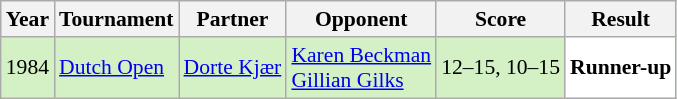<table class="sortable wikitable" style="font-size: 90%;">
<tr>
<th>Year</th>
<th>Tournament</th>
<th>Partner</th>
<th>Opponent</th>
<th>Score</th>
<th>Result</th>
</tr>
<tr style="background:#D4F1C5">
<td align="center">1984</td>
<td align="left"><a href='#'>Dutch Open</a></td>
<td align="left"> <a href='#'>Dorte Kjær</a></td>
<td align="left"> <a href='#'>Karen Beckman</a> <br>  <a href='#'>Gillian Gilks</a></td>
<td align="left">12–15, 10–15</td>
<td style="text-align:left; background:white"> <strong>Runner-up</strong></td>
</tr>
</table>
